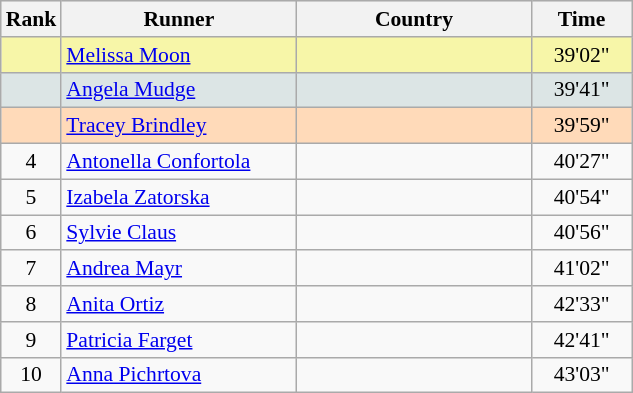<table class="wikitable" style="text-align:center; font-size: 90%; border: gray solid 1px;border-collapse:collapse;">
<tr bgcolor="#E4E4E4">
<th style="border-bottom:1px solid #AAAAAA" width=10>Rank</th>
<th style="border-bottom:1px solid #AAAAAA" width=150>Runner</th>
<th style="border-bottom:1px solid #AAAAAA" width=150>Country</th>
<th style="border-bottom:1px solid #AAAAAA" width=60>Time</th>
</tr>
<tr bgcolor=F7F6A8>
<td></td>
<td align=left><a href='#'>Melissa Moon</a></td>
<td align=left></td>
<td>39'02"</td>
</tr>
<tr bgcolor=DCE5E5>
<td></td>
<td align=left><a href='#'>Angela Mudge</a></td>
<td align=left></td>
<td>39'41"</td>
</tr>
<tr bgcolor=FFDAB9>
<td></td>
<td align=left><a href='#'>Tracey Brindley</a></td>
<td align=left></td>
<td>39'59"</td>
</tr>
<tr>
<td>4</td>
<td align=left><a href='#'>Antonella Confortola</a></td>
<td align=left></td>
<td>40'27"</td>
</tr>
<tr>
<td>5</td>
<td align=left><a href='#'>Izabela Zatorska</a></td>
<td align=left></td>
<td>40'54"</td>
</tr>
<tr>
<td>6</td>
<td align=left><a href='#'>Sylvie Claus</a></td>
<td align=left></td>
<td>40'56"</td>
</tr>
<tr>
<td>7</td>
<td align=left><a href='#'>Andrea Mayr</a></td>
<td align=left></td>
<td>41'02"</td>
</tr>
<tr>
<td>8</td>
<td align=left><a href='#'>Anita Ortiz</a></td>
<td align=left></td>
<td>42'33"</td>
</tr>
<tr>
<td>9</td>
<td align=left><a href='#'>Patricia Farget</a></td>
<td align=left></td>
<td>42'41"</td>
</tr>
<tr>
<td>10</td>
<td align=left><a href='#'>Anna Pichrtova</a></td>
<td align=left></td>
<td>43'03"</td>
</tr>
</table>
